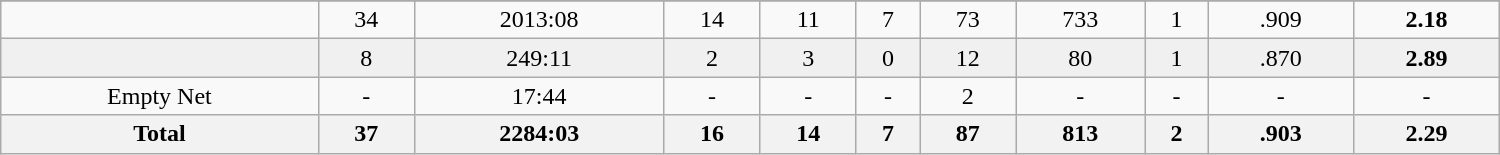<table class="wikitable sortable" width ="1000">
<tr align="center">
</tr>
<tr align="center" bgcolor="">
<td></td>
<td>34</td>
<td>2013:08</td>
<td>14</td>
<td>11</td>
<td>7</td>
<td>73</td>
<td>733</td>
<td>1</td>
<td>.909</td>
<td><strong>2.18</strong></td>
</tr>
<tr align="center" bgcolor="f0f0f0">
<td></td>
<td>8</td>
<td>249:11</td>
<td>2</td>
<td>3</td>
<td>0</td>
<td>12</td>
<td>80</td>
<td>1</td>
<td>.870</td>
<td><strong>2.89</strong></td>
</tr>
<tr align="center" bgcolor="">
<td>Empty Net</td>
<td>-</td>
<td>17:44</td>
<td>-</td>
<td>-</td>
<td>-</td>
<td>2</td>
<td>-</td>
<td>-</td>
<td>-</td>
<td>-</td>
</tr>
<tr>
<th>Total</th>
<th>37</th>
<th>2284:03</th>
<th>16</th>
<th>14</th>
<th>7</th>
<th>87</th>
<th>813</th>
<th>2</th>
<th>.903</th>
<th>2.29</th>
</tr>
</table>
